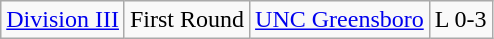<table class="wikitable">
<tr>
<td rowspan="1"><a href='#'>Division III</a></td>
<td>First Round</td>
<td><a href='#'>UNC Greensboro</a></td>
<td>L 0-3</td>
</tr>
</table>
